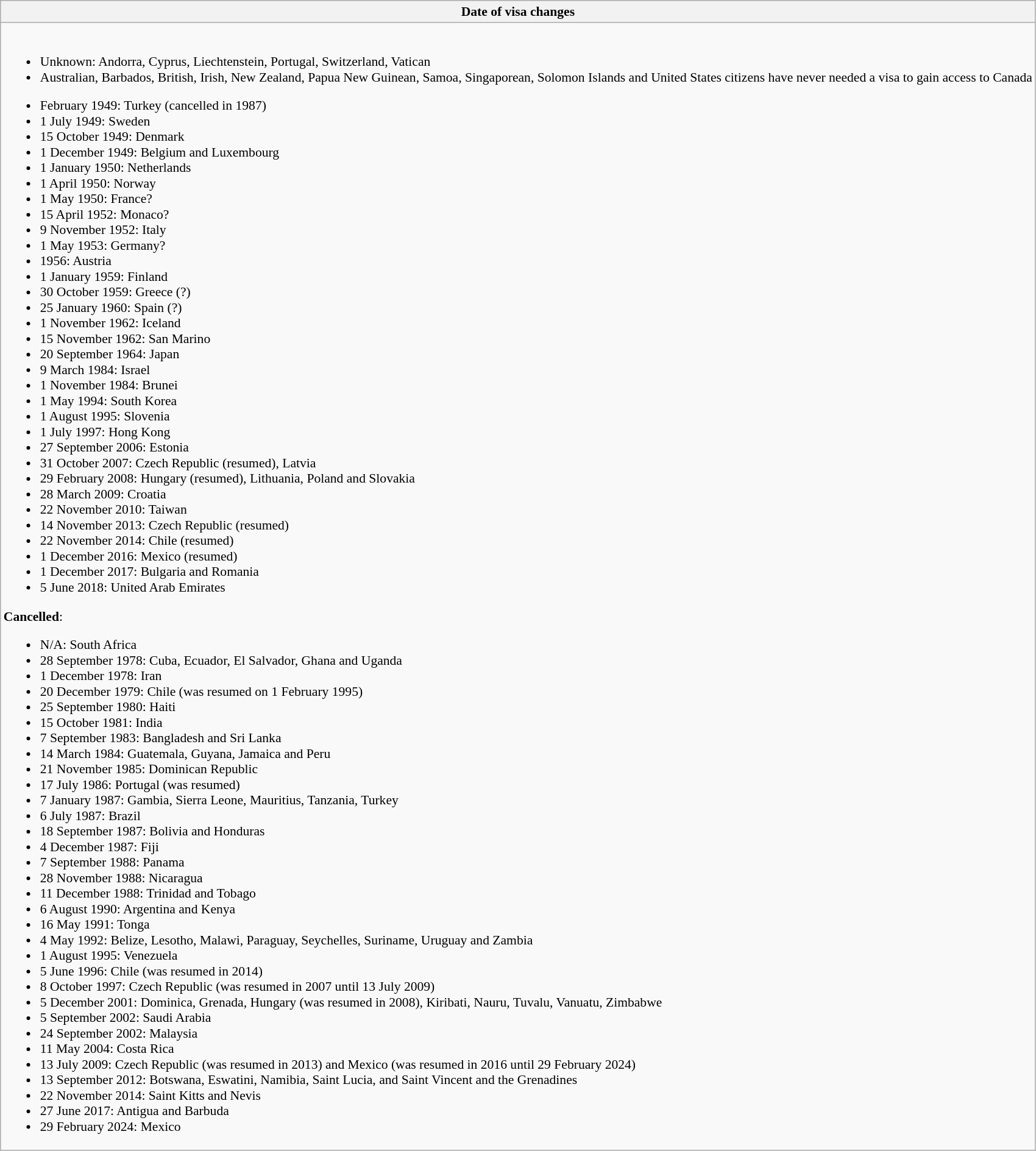<table class="wikitable collapsible collapsed" style=font-size:90%>
<tr>
<th>Date of visa changes</th>
</tr>
<tr>
<td><br><ul><li>Unknown: Andorra, Cyprus, Liechtenstein, Portugal, Switzerland, Vatican</li><li>Australian, Barbados, British, Irish, New Zealand, Papua New Guinean, Samoa, Singaporean, Solomon Islands and United States citizens have never needed a visa to gain access to Canada</li></ul><ul><li>February 1949: Turkey (cancelled in 1987)</li><li>1 July 1949: Sweden</li><li>15 October 1949: Denmark</li><li>1 December 1949: Belgium and Luxembourg</li><li>1 January 1950: Netherlands</li><li>1 April 1950: Norway</li><li>1 May 1950: France?</li><li>15 April 1952: Monaco?</li><li>9 November 1952: Italy</li><li>1 May 1953: Germany?</li><li>1956: Austria</li><li>1 January 1959: Finland</li><li>30 October 1959: Greece (?)</li><li>25 January 1960: Spain (?)</li><li>1 November 1962: Iceland</li><li>15 November 1962: San Marino</li><li>20 September 1964: Japan</li><li>9 March 1984: Israel</li><li>1 November 1984: Brunei</li><li>1 May 1994: South Korea</li><li>1 August 1995: Slovenia</li><li>1 July 1997: Hong Kong</li><li>27 September 2006: Estonia</li><li>31 October 2007: Czech Republic (resumed), Latvia</li><li>29 February 2008: Hungary (resumed), Lithuania, Poland and Slovakia</li><li>28 March 2009: Croatia</li><li>22 November 2010: Taiwan</li><li>14 November 2013: Czech Republic (resumed)</li><li>22 November 2014: Chile (resumed)</li><li>1 December 2016: Mexico (resumed)</li><li>1 December 2017: Bulgaria and Romania</li><li>5 June 2018: United Arab Emirates</li></ul><strong>Cancelled</strong>:<ul><li>N/A: South Africa</li><li>28 September 1978: Cuba, Ecuador, El Salvador, Ghana and Uganda</li><li>1 December 1978: Iran</li><li>20 December 1979: Chile (was resumed on 1 February 1995)</li><li>25 September 1980: Haiti</li><li>15 October 1981: India</li><li>7 September 1983: Bangladesh and Sri Lanka</li><li>14 March 1984: Guatemala, Guyana, Jamaica and Peru</li><li>21 November 1985: Dominican Republic</li><li>17 July 1986: Portugal (was resumed)</li><li>7 January 1987: Gambia, Sierra Leone, Mauritius, Tanzania, Turkey</li><li>6 July 1987: Brazil</li><li>18 September 1987: Bolivia and Honduras</li><li>4 December 1987: Fiji</li><li>7 September 1988: Panama</li><li>28 November 1988: Nicaragua</li><li>11 December 1988: Trinidad and Tobago</li><li>6 August 1990: Argentina and Kenya</li><li>16 May 1991: Tonga</li><li>4 May 1992: Belize, Lesotho, Malawi, Paraguay, Seychelles, Suriname, Uruguay and Zambia</li><li>1 August 1995: Venezuela</li><li>5 June 1996: Chile (was resumed in 2014)</li><li>8 October 1997: Czech Republic (was resumed in 2007 until 13 July 2009)</li><li>5 December 2001: Dominica, Grenada, Hungary (was resumed in 2008), Kiribati, Nauru, Tuvalu, Vanuatu, Zimbabwe</li><li>5 September 2002: Saudi Arabia</li><li>24 September 2002: Malaysia</li><li>11 May 2004: Costa Rica</li><li>13 July 2009: Czech Republic (was resumed in 2013) and Mexico (was resumed in 2016 until 29 February 2024)</li><li>13 September 2012: Botswana, Eswatini,  Namibia, Saint Lucia, and Saint Vincent and the Grenadines</li><li>22 November 2014: Saint Kitts and Nevis</li><li>27 June 2017: Antigua and Barbuda</li><li>29 February 2024: Mexico</li></ul></td>
</tr>
</table>
